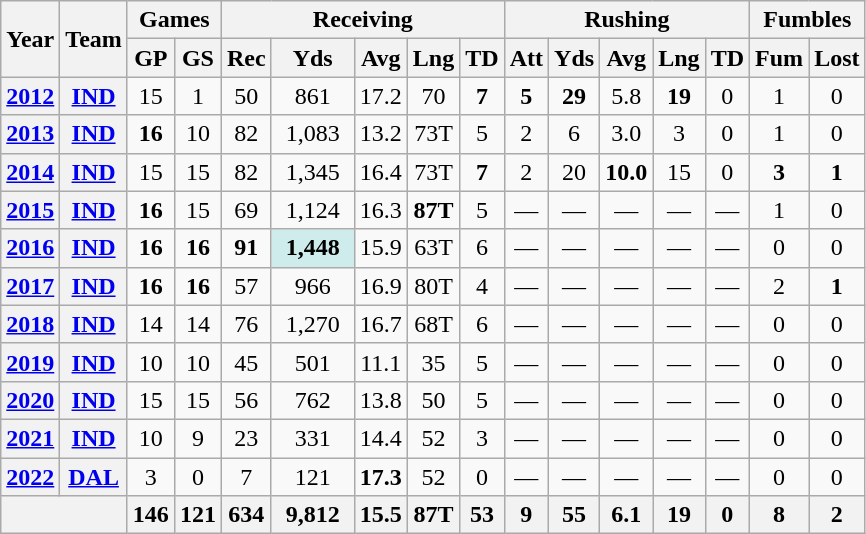<table class="wikitable" style="text-align:center;">
<tr>
<th rowspan="2">Year</th>
<th rowspan="2">Team</th>
<th colspan="2">Games</th>
<th colspan="5">Receiving</th>
<th colspan="5">Rushing</th>
<th colspan="2">Fumbles</th>
</tr>
<tr>
<th>GP</th>
<th>GS</th>
<th>Rec</th>
<th>Yds</th>
<th>Avg</th>
<th>Lng</th>
<th>TD</th>
<th>Att</th>
<th>Yds</th>
<th>Avg</th>
<th>Lng</th>
<th>TD</th>
<th>Fum</th>
<th>Lost</th>
</tr>
<tr>
<th><a href='#'>2012</a></th>
<th><a href='#'>IND</a></th>
<td>15</td>
<td>1</td>
<td>50</td>
<td>861</td>
<td>17.2</td>
<td>70</td>
<td><strong>7</strong></td>
<td><strong>5</strong></td>
<td><strong>29</strong></td>
<td>5.8</td>
<td><strong>19</strong></td>
<td>0</td>
<td>1</td>
<td>0</td>
</tr>
<tr>
<th><a href='#'>2013</a></th>
<th><a href='#'>IND</a></th>
<td><strong>16</strong></td>
<td>10</td>
<td>82</td>
<td>1,083</td>
<td>13.2</td>
<td>73T</td>
<td>5</td>
<td>2</td>
<td>6</td>
<td>3.0</td>
<td>3</td>
<td>0</td>
<td>1</td>
<td>0</td>
</tr>
<tr>
<th><a href='#'>2014</a></th>
<th><a href='#'>IND</a></th>
<td>15</td>
<td>15</td>
<td>82</td>
<td>1,345</td>
<td>16.4</td>
<td>73T</td>
<td><strong>7</strong></td>
<td>2</td>
<td>20</td>
<td><strong>10.0</strong></td>
<td>15</td>
<td>0</td>
<td><strong>3</strong></td>
<td><strong>1</strong></td>
</tr>
<tr>
<th><a href='#'>2015</a></th>
<th><a href='#'>IND</a></th>
<td><strong>16</strong></td>
<td>15</td>
<td>69</td>
<td>1,124</td>
<td>16.3</td>
<td><strong>87T</strong></td>
<td>5</td>
<td>—</td>
<td>—</td>
<td>—</td>
<td>—</td>
<td>—</td>
<td>1</td>
<td>0</td>
</tr>
<tr>
<th><a href='#'>2016</a></th>
<th><a href='#'>IND</a></th>
<td><strong>16</strong></td>
<td><strong>16</strong></td>
<td><strong>91</strong></td>
<td style="background:#cfecec; width:3em;"><strong>1,448</strong></td>
<td>15.9</td>
<td>63T</td>
<td>6</td>
<td>—</td>
<td>—</td>
<td>—</td>
<td>—</td>
<td>—</td>
<td>0</td>
<td>0</td>
</tr>
<tr>
<th><a href='#'>2017</a></th>
<th><a href='#'>IND</a></th>
<td><strong>16</strong></td>
<td><strong>16</strong></td>
<td>57</td>
<td>966</td>
<td>16.9</td>
<td>80T</td>
<td>4</td>
<td>—</td>
<td>—</td>
<td>—</td>
<td>—</td>
<td>—</td>
<td>2</td>
<td><strong>1</strong></td>
</tr>
<tr>
<th><a href='#'>2018</a></th>
<th><a href='#'>IND</a></th>
<td>14</td>
<td>14</td>
<td>76</td>
<td>1,270</td>
<td>16.7</td>
<td>68T</td>
<td>6</td>
<td>—</td>
<td>—</td>
<td>—</td>
<td>—</td>
<td>—</td>
<td>0</td>
<td>0</td>
</tr>
<tr>
<th><a href='#'>2019</a></th>
<th><a href='#'>IND</a></th>
<td>10</td>
<td>10</td>
<td>45</td>
<td>501</td>
<td>11.1</td>
<td>35</td>
<td>5</td>
<td>—</td>
<td>—</td>
<td>—</td>
<td>—</td>
<td>—</td>
<td>0</td>
<td>0</td>
</tr>
<tr>
<th><a href='#'>2020</a></th>
<th><a href='#'>IND</a></th>
<td>15</td>
<td>15</td>
<td>56</td>
<td>762</td>
<td>13.8</td>
<td>50</td>
<td>5</td>
<td>—</td>
<td>—</td>
<td>—</td>
<td>—</td>
<td>—</td>
<td>0</td>
<td>0</td>
</tr>
<tr>
<th><a href='#'>2021</a></th>
<th><a href='#'>IND</a></th>
<td>10</td>
<td>9</td>
<td>23</td>
<td>331</td>
<td>14.4</td>
<td>52</td>
<td>3</td>
<td>—</td>
<td>—</td>
<td>—</td>
<td>—</td>
<td>—</td>
<td>0</td>
<td>0</td>
</tr>
<tr>
<th><a href='#'>2022</a></th>
<th><a href='#'>DAL</a></th>
<td>3</td>
<td>0</td>
<td>7</td>
<td>121</td>
<td><strong>17.3</strong></td>
<td>52</td>
<td>0</td>
<td>—</td>
<td>—</td>
<td>—</td>
<td>—</td>
<td>—</td>
<td>0</td>
<td>0</td>
</tr>
<tr>
<th colspan="2"></th>
<th>146</th>
<th>121</th>
<th>634</th>
<th>9,812</th>
<th>15.5</th>
<th>87T</th>
<th>53</th>
<th>9</th>
<th>55</th>
<th>6.1</th>
<th>19</th>
<th>0</th>
<th>8</th>
<th>2</th>
</tr>
</table>
